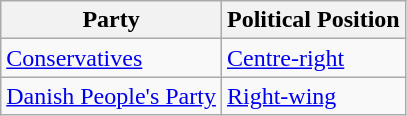<table class="wikitable mw-collapsible mw-collapsed">
<tr>
<th>Party</th>
<th>Political Position</th>
</tr>
<tr>
<td><a href='#'>Conservatives</a></td>
<td><a href='#'>Centre-right</a></td>
</tr>
<tr>
<td><a href='#'>Danish People's Party</a></td>
<td><a href='#'>Right-wing</a></td>
</tr>
</table>
